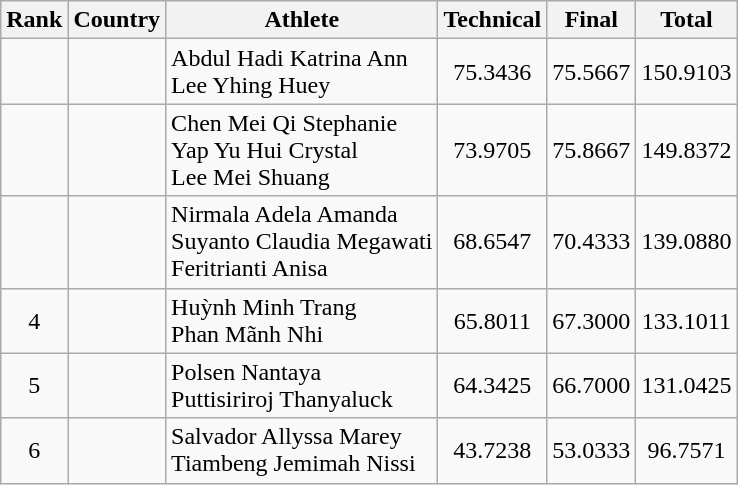<table class="wikitable" style="text-align:center;">
<tr>
<th>Rank</th>
<th>Country</th>
<th>Athlete</th>
<th>Technical</th>
<th>Final</th>
<th>Total</th>
</tr>
<tr>
<td></td>
<td align="left"></td>
<td align="left">Abdul Hadi Katrina Ann<br>Lee Yhing Huey</td>
<td>75.3436</td>
<td>75.5667</td>
<td>150.9103</td>
</tr>
<tr>
<td></td>
<td align="left"></td>
<td align="left">Chen Mei Qi Stephanie<br>Yap Yu Hui Crystal<br>Lee Mei Shuang</td>
<td>73.9705</td>
<td>75.8667</td>
<td>149.8372</td>
</tr>
<tr>
<td></td>
<td align="left"></td>
<td align="left">Nirmala Adela Amanda<br>Suyanto Claudia Megawati<br>Feritrianti Anisa</td>
<td>68.6547</td>
<td>70.4333</td>
<td>139.0880</td>
</tr>
<tr>
<td>4</td>
<td align="left"></td>
<td align="left">Huỳnh Minh Trang<br>Phan Mãnh Nhi</td>
<td>65.8011</td>
<td>67.3000</td>
<td>133.1011</td>
</tr>
<tr>
<td>5</td>
<td align="left"></td>
<td align="left">Polsen Nantaya<br>Puttisiriroj Thanyaluck</td>
<td>64.3425</td>
<td>66.7000</td>
<td>131.0425</td>
</tr>
<tr>
<td>6</td>
<td align="left"></td>
<td align="left">Salvador Allyssa Marey<br>Tiambeng Jemimah Nissi</td>
<td>43.7238</td>
<td>53.0333</td>
<td>96.7571</td>
</tr>
</table>
